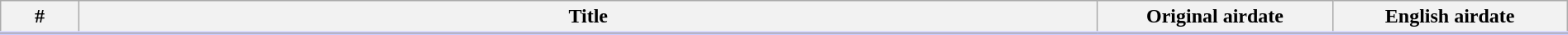<table class="wikitable" style="width:100%; background:#FFF;">
<tr style="border-bottom: 3px solid #CCF">
<th width="5%">#</th>
<th>Title</th>
<th width="15%">Original airdate</th>
<th width="15%">English airdate</th>
</tr>
<tr>
</tr>
</table>
